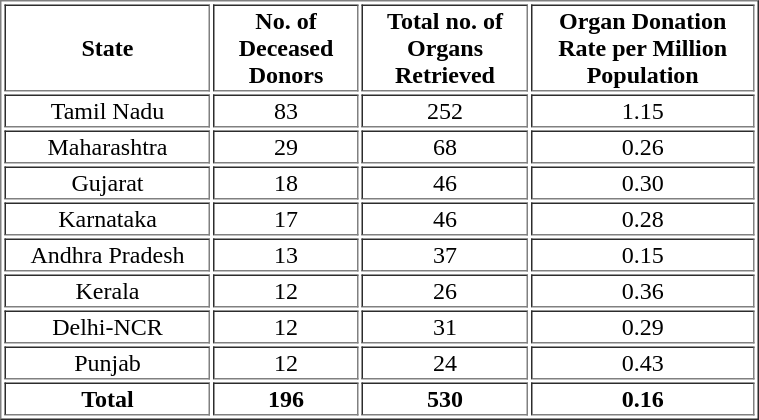<table style="width: 40%" border="1" class="organdonationtab">
<tr>
<th>State</th>
<th>No. of Deceased Donors</th>
<th>Total no. of Organs Retrieved</th>
<th>Organ Donation Rate per Million Population</th>
</tr>
<tr style="text-align:center">
<td style="width:100pt;">Tamil Nadu</td>
<td>83</td>
<td>252</td>
<td>1.15</td>
</tr>
<tr style="text-align:center">
<td>Maharashtra</td>
<td>29</td>
<td>68</td>
<td>0.26</td>
</tr>
<tr style="text-align:center">
<td>Gujarat</td>
<td>18</td>
<td>46</td>
<td>0.30</td>
</tr>
<tr style="text-align:center">
<td>Karnataka</td>
<td>17</td>
<td>46</td>
<td>0.28</td>
</tr>
<tr style="text-align:center">
<td>Andhra Pradesh</td>
<td>13</td>
<td>37</td>
<td>0.15</td>
</tr>
<tr style="text-align:center">
<td>Kerala</td>
<td>12</td>
<td>26</td>
<td>0.36</td>
</tr>
<tr style="text-align:center">
<td>Delhi-NCR</td>
<td>12</td>
<td>31</td>
<td>0.29</td>
</tr>
<tr style="text-align:center">
<td>Punjab</td>
<td>12</td>
<td>24</td>
<td>0.43</td>
</tr>
<tr style="text-align:center">
<th>Total</th>
<th>196</th>
<th>530</th>
<th>0.16</th>
</tr>
</table>
